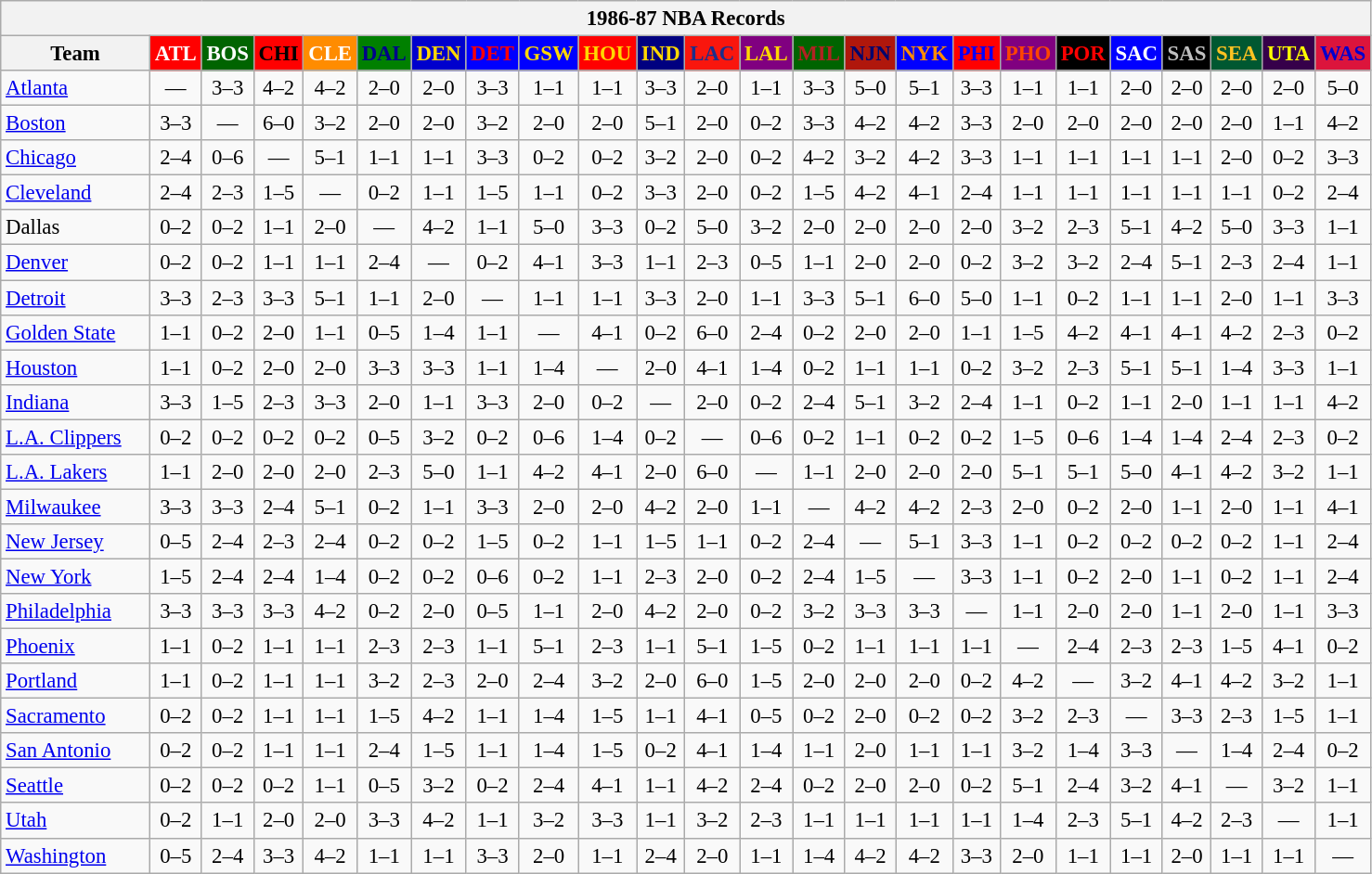<table class="wikitable" style="font-size:95%; text-align:center;">
<tr>
<th colspan=24>1986-87 NBA Records</th>
</tr>
<tr>
<th width=100>Team</th>
<th style="background:#FF0000;color:#FFFFFF;width=35">ATL</th>
<th style="background:#006400;color:#FFFFFF;width=35">BOS</th>
<th style="background:#FF0000;color:#000000;width=35">CHI</th>
<th style="background:#FF8C00;color:#FFFFFF;width=35">CLE</th>
<th style="background:#008000;color:#00008B;width=35">DAL</th>
<th style="background:#0000CD;color:#FFD700;width=35">DEN</th>
<th style="background:#0000FF;color:#FF0000;width=35">DET</th>
<th style="background:#0000FF;color:#FFD700;width=35">GSW</th>
<th style="background:#FF0000;color:#FFD700;width=35">HOU</th>
<th style="background:#000080;color:#FFD700;width=35">IND</th>
<th style="background:#F9160D;color:#1A2E8B;width=35">LAC</th>
<th style="background:#800080;color:#FFD700;width=35">LAL</th>
<th style="background:#006400;color:#B22222;width=35">MIL</th>
<th style="background:#B0170C;color:#00056D;width=35">NJN</th>
<th style="background:#0000FF;color:#FF8C00;width=35">NYK</th>
<th style="background:#FF0000;color:#0000FF;width=35">PHI</th>
<th style="background:#800080;color:#FF4500;width=35">PHO</th>
<th style="background:#000000;color:#FF0000;width=35">POR</th>
<th style="background:#0000FF;color:#FFFFFF;width=35">SAC</th>
<th style="background:#000000;color:#C0C0C0;width=35">SAS</th>
<th style="background:#005831;color:#FFC322;width=35">SEA</th>
<th style="background:#36004A;color:#FFFF00;width=35">UTA</th>
<th style="background:#DC143C;color:#0000CD;width=35">WAS</th>
</tr>
<tr>
<td style="text-align:left;"><a href='#'>Atlanta</a></td>
<td>—</td>
<td>3–3</td>
<td>4–2</td>
<td>4–2</td>
<td>2–0</td>
<td>2–0</td>
<td>3–3</td>
<td>1–1</td>
<td>1–1</td>
<td>3–3</td>
<td>2–0</td>
<td>1–1</td>
<td>3–3</td>
<td>5–0</td>
<td>5–1</td>
<td>3–3</td>
<td>1–1</td>
<td>1–1</td>
<td>2–0</td>
<td>2–0</td>
<td>2–0</td>
<td>2–0</td>
<td>5–0</td>
</tr>
<tr>
<td style="text-align:left;"><a href='#'>Boston</a></td>
<td>3–3</td>
<td>—</td>
<td>6–0</td>
<td>3–2</td>
<td>2–0</td>
<td>2–0</td>
<td>3–2</td>
<td>2–0</td>
<td>2–0</td>
<td>5–1</td>
<td>2–0</td>
<td>0–2</td>
<td>3–3</td>
<td>4–2</td>
<td>4–2</td>
<td>3–3</td>
<td>2–0</td>
<td>2–0</td>
<td>2–0</td>
<td>2–0</td>
<td>2–0</td>
<td>1–1</td>
<td>4–2</td>
</tr>
<tr>
<td style="text-align:left;"><a href='#'>Chicago</a></td>
<td>2–4</td>
<td>0–6</td>
<td>—</td>
<td>5–1</td>
<td>1–1</td>
<td>1–1</td>
<td>3–3</td>
<td>0–2</td>
<td>0–2</td>
<td>3–2</td>
<td>2–0</td>
<td>0–2</td>
<td>4–2</td>
<td>3–2</td>
<td>4–2</td>
<td>3–3</td>
<td>1–1</td>
<td>1–1</td>
<td>1–1</td>
<td>1–1</td>
<td>2–0</td>
<td>0–2</td>
<td>3–3</td>
</tr>
<tr>
<td style="text-align:left;"><a href='#'>Cleveland</a></td>
<td>2–4</td>
<td>2–3</td>
<td>1–5</td>
<td>—</td>
<td>0–2</td>
<td>1–1</td>
<td>1–5</td>
<td>1–1</td>
<td>0–2</td>
<td>3–3</td>
<td>2–0</td>
<td>0–2</td>
<td>1–5</td>
<td>4–2</td>
<td>4–1</td>
<td>2–4</td>
<td>1–1</td>
<td>1–1</td>
<td>1–1</td>
<td>1–1</td>
<td>1–1</td>
<td>0–2</td>
<td>2–4</td>
</tr>
<tr>
<td style="text-align:left;">Dallas</td>
<td>0–2</td>
<td>0–2</td>
<td>1–1</td>
<td>2–0</td>
<td>—</td>
<td>4–2</td>
<td>1–1</td>
<td>5–0</td>
<td>3–3</td>
<td>0–2</td>
<td>5–0</td>
<td>3–2</td>
<td>2–0</td>
<td>2–0</td>
<td>2–0</td>
<td>2–0</td>
<td>3–2</td>
<td>2–3</td>
<td>5–1</td>
<td>4–2</td>
<td>5–0</td>
<td>3–3</td>
<td>1–1</td>
</tr>
<tr>
<td style="text-align:left;"><a href='#'>Denver</a></td>
<td>0–2</td>
<td>0–2</td>
<td>1–1</td>
<td>1–1</td>
<td>2–4</td>
<td>—</td>
<td>0–2</td>
<td>4–1</td>
<td>3–3</td>
<td>1–1</td>
<td>2–3</td>
<td>0–5</td>
<td>1–1</td>
<td>2–0</td>
<td>2–0</td>
<td>0–2</td>
<td>3–2</td>
<td>3–2</td>
<td>2–4</td>
<td>5–1</td>
<td>2–3</td>
<td>2–4</td>
<td>1–1</td>
</tr>
<tr>
<td style="text-align:left;"><a href='#'>Detroit</a></td>
<td>3–3</td>
<td>2–3</td>
<td>3–3</td>
<td>5–1</td>
<td>1–1</td>
<td>2–0</td>
<td>—</td>
<td>1–1</td>
<td>1–1</td>
<td>3–3</td>
<td>2–0</td>
<td>1–1</td>
<td>3–3</td>
<td>5–1</td>
<td>6–0</td>
<td>5–0</td>
<td>1–1</td>
<td>0–2</td>
<td>1–1</td>
<td>1–1</td>
<td>2–0</td>
<td>1–1</td>
<td>3–3</td>
</tr>
<tr>
<td style="text-align:left;"><a href='#'>Golden State</a></td>
<td>1–1</td>
<td>0–2</td>
<td>2–0</td>
<td>1–1</td>
<td>0–5</td>
<td>1–4</td>
<td>1–1</td>
<td>—</td>
<td>4–1</td>
<td>0–2</td>
<td>6–0</td>
<td>2–4</td>
<td>0–2</td>
<td>2–0</td>
<td>2–0</td>
<td>1–1</td>
<td>1–5</td>
<td>4–2</td>
<td>4–1</td>
<td>4–1</td>
<td>4–2</td>
<td>2–3</td>
<td>0–2</td>
</tr>
<tr>
<td style="text-align:left;"><a href='#'>Houston</a></td>
<td>1–1</td>
<td>0–2</td>
<td>2–0</td>
<td>2–0</td>
<td>3–3</td>
<td>3–3</td>
<td>1–1</td>
<td>1–4</td>
<td>—</td>
<td>2–0</td>
<td>4–1</td>
<td>1–4</td>
<td>0–2</td>
<td>1–1</td>
<td>1–1</td>
<td>0–2</td>
<td>3–2</td>
<td>2–3</td>
<td>5–1</td>
<td>5–1</td>
<td>1–4</td>
<td>3–3</td>
<td>1–1</td>
</tr>
<tr>
<td style="text-align:left;"><a href='#'>Indiana</a></td>
<td>3–3</td>
<td>1–5</td>
<td>2–3</td>
<td>3–3</td>
<td>2–0</td>
<td>1–1</td>
<td>3–3</td>
<td>2–0</td>
<td>0–2</td>
<td>—</td>
<td>2–0</td>
<td>0–2</td>
<td>2–4</td>
<td>5–1</td>
<td>3–2</td>
<td>2–4</td>
<td>1–1</td>
<td>0–2</td>
<td>1–1</td>
<td>2–0</td>
<td>1–1</td>
<td>1–1</td>
<td>4–2</td>
</tr>
<tr>
<td style="text-align:left;"><a href='#'>L.A. Clippers</a></td>
<td>0–2</td>
<td>0–2</td>
<td>0–2</td>
<td>0–2</td>
<td>0–5</td>
<td>3–2</td>
<td>0–2</td>
<td>0–6</td>
<td>1–4</td>
<td>0–2</td>
<td>—</td>
<td>0–6</td>
<td>0–2</td>
<td>1–1</td>
<td>0–2</td>
<td>0–2</td>
<td>1–5</td>
<td>0–6</td>
<td>1–4</td>
<td>1–4</td>
<td>2–4</td>
<td>2–3</td>
<td>0–2</td>
</tr>
<tr>
<td style="text-align:left;"><a href='#'>L.A. Lakers</a></td>
<td>1–1</td>
<td>2–0</td>
<td>2–0</td>
<td>2–0</td>
<td>2–3</td>
<td>5–0</td>
<td>1–1</td>
<td>4–2</td>
<td>4–1</td>
<td>2–0</td>
<td>6–0</td>
<td>—</td>
<td>1–1</td>
<td>2–0</td>
<td>2–0</td>
<td>2–0</td>
<td>5–1</td>
<td>5–1</td>
<td>5–0</td>
<td>4–1</td>
<td>4–2</td>
<td>3–2</td>
<td>1–1</td>
</tr>
<tr>
<td style="text-align:left;"><a href='#'>Milwaukee</a></td>
<td>3–3</td>
<td>3–3</td>
<td>2–4</td>
<td>5–1</td>
<td>0–2</td>
<td>1–1</td>
<td>3–3</td>
<td>2–0</td>
<td>2–0</td>
<td>4–2</td>
<td>2–0</td>
<td>1–1</td>
<td>—</td>
<td>4–2</td>
<td>4–2</td>
<td>2–3</td>
<td>2–0</td>
<td>0–2</td>
<td>2–0</td>
<td>1–1</td>
<td>2–0</td>
<td>1–1</td>
<td>4–1</td>
</tr>
<tr>
<td style="text-align:left;"><a href='#'>New Jersey</a></td>
<td>0–5</td>
<td>2–4</td>
<td>2–3</td>
<td>2–4</td>
<td>0–2</td>
<td>0–2</td>
<td>1–5</td>
<td>0–2</td>
<td>1–1</td>
<td>1–5</td>
<td>1–1</td>
<td>0–2</td>
<td>2–4</td>
<td>—</td>
<td>5–1</td>
<td>3–3</td>
<td>1–1</td>
<td>0–2</td>
<td>0–2</td>
<td>0–2</td>
<td>0–2</td>
<td>1–1</td>
<td>2–4</td>
</tr>
<tr>
<td style="text-align:left;"><a href='#'>New York</a></td>
<td>1–5</td>
<td>2–4</td>
<td>2–4</td>
<td>1–4</td>
<td>0–2</td>
<td>0–2</td>
<td>0–6</td>
<td>0–2</td>
<td>1–1</td>
<td>2–3</td>
<td>2–0</td>
<td>0–2</td>
<td>2–4</td>
<td>1–5</td>
<td>—</td>
<td>3–3</td>
<td>1–1</td>
<td>0–2</td>
<td>2–0</td>
<td>1–1</td>
<td>0–2</td>
<td>1–1</td>
<td>2–4</td>
</tr>
<tr>
<td style="text-align:left;"><a href='#'>Philadelphia</a></td>
<td>3–3</td>
<td>3–3</td>
<td>3–3</td>
<td>4–2</td>
<td>0–2</td>
<td>2–0</td>
<td>0–5</td>
<td>1–1</td>
<td>2–0</td>
<td>4–2</td>
<td>2–0</td>
<td>0–2</td>
<td>3–2</td>
<td>3–3</td>
<td>3–3</td>
<td>—</td>
<td>1–1</td>
<td>2–0</td>
<td>2–0</td>
<td>1–1</td>
<td>2–0</td>
<td>1–1</td>
<td>3–3</td>
</tr>
<tr>
<td style="text-align:left;"><a href='#'>Phoenix</a></td>
<td>1–1</td>
<td>0–2</td>
<td>1–1</td>
<td>1–1</td>
<td>2–3</td>
<td>2–3</td>
<td>1–1</td>
<td>5–1</td>
<td>2–3</td>
<td>1–1</td>
<td>5–1</td>
<td>1–5</td>
<td>0–2</td>
<td>1–1</td>
<td>1–1</td>
<td>1–1</td>
<td>—</td>
<td>2–4</td>
<td>2–3</td>
<td>2–3</td>
<td>1–5</td>
<td>4–1</td>
<td>0–2</td>
</tr>
<tr>
<td style="text-align:left;"><a href='#'>Portland</a></td>
<td>1–1</td>
<td>0–2</td>
<td>1–1</td>
<td>1–1</td>
<td>3–2</td>
<td>2–3</td>
<td>2–0</td>
<td>2–4</td>
<td>3–2</td>
<td>2–0</td>
<td>6–0</td>
<td>1–5</td>
<td>2–0</td>
<td>2–0</td>
<td>2–0</td>
<td>0–2</td>
<td>4–2</td>
<td>—</td>
<td>3–2</td>
<td>4–1</td>
<td>4–2</td>
<td>3–2</td>
<td>1–1</td>
</tr>
<tr>
<td style="text-align:left;"><a href='#'>Sacramento</a></td>
<td>0–2</td>
<td>0–2</td>
<td>1–1</td>
<td>1–1</td>
<td>1–5</td>
<td>4–2</td>
<td>1–1</td>
<td>1–4</td>
<td>1–5</td>
<td>1–1</td>
<td>4–1</td>
<td>0–5</td>
<td>0–2</td>
<td>2–0</td>
<td>0–2</td>
<td>0–2</td>
<td>3–2</td>
<td>2–3</td>
<td>—</td>
<td>3–3</td>
<td>2–3</td>
<td>1–5</td>
<td>1–1</td>
</tr>
<tr>
<td style="text-align:left;"><a href='#'>San Antonio</a></td>
<td>0–2</td>
<td>0–2</td>
<td>1–1</td>
<td>1–1</td>
<td>2–4</td>
<td>1–5</td>
<td>1–1</td>
<td>1–4</td>
<td>1–5</td>
<td>0–2</td>
<td>4–1</td>
<td>1–4</td>
<td>1–1</td>
<td>2–0</td>
<td>1–1</td>
<td>1–1</td>
<td>3–2</td>
<td>1–4</td>
<td>3–3</td>
<td>—</td>
<td>1–4</td>
<td>2–4</td>
<td>0–2</td>
</tr>
<tr>
<td style="text-align:left;"><a href='#'>Seattle</a></td>
<td>0–2</td>
<td>0–2</td>
<td>0–2</td>
<td>1–1</td>
<td>0–5</td>
<td>3–2</td>
<td>0–2</td>
<td>2–4</td>
<td>4–1</td>
<td>1–1</td>
<td>4–2</td>
<td>2–4</td>
<td>0–2</td>
<td>2–0</td>
<td>2–0</td>
<td>0–2</td>
<td>5–1</td>
<td>2–4</td>
<td>3–2</td>
<td>4–1</td>
<td>—</td>
<td>3–2</td>
<td>1–1</td>
</tr>
<tr>
<td style="text-align:left;"><a href='#'>Utah</a></td>
<td>0–2</td>
<td>1–1</td>
<td>2–0</td>
<td>2–0</td>
<td>3–3</td>
<td>4–2</td>
<td>1–1</td>
<td>3–2</td>
<td>3–3</td>
<td>1–1</td>
<td>3–2</td>
<td>2–3</td>
<td>1–1</td>
<td>1–1</td>
<td>1–1</td>
<td>1–1</td>
<td>1–4</td>
<td>2–3</td>
<td>5–1</td>
<td>4–2</td>
<td>2–3</td>
<td>—</td>
<td>1–1</td>
</tr>
<tr>
<td style="text-align:left;"><a href='#'>Washington</a></td>
<td>0–5</td>
<td>2–4</td>
<td>3–3</td>
<td>4–2</td>
<td>1–1</td>
<td>1–1</td>
<td>3–3</td>
<td>2–0</td>
<td>1–1</td>
<td>2–4</td>
<td>2–0</td>
<td>1–1</td>
<td>1–4</td>
<td>4–2</td>
<td>4–2</td>
<td>3–3</td>
<td>2–0</td>
<td>1–1</td>
<td>1–1</td>
<td>2–0</td>
<td>1–1</td>
<td>1–1</td>
<td>—</td>
</tr>
</table>
